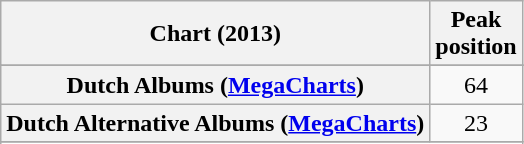<table class="wikitable plainrowheaders" style="text-align:center;">
<tr>
<th scope="col">Chart (2013)</th>
<th scope="col">Peak<br>position</th>
</tr>
<tr>
</tr>
<tr>
</tr>
<tr>
<th scope="row">Dutch Albums (<a href='#'>MegaCharts</a>)</th>
<td align=center>64</td>
</tr>
<tr>
<th scope="row">Dutch Alternative Albums (<a href='#'>MegaCharts</a>)</th>
<td align=center>23</td>
</tr>
<tr>
</tr>
<tr>
</tr>
<tr>
</tr>
<tr>
</tr>
</table>
